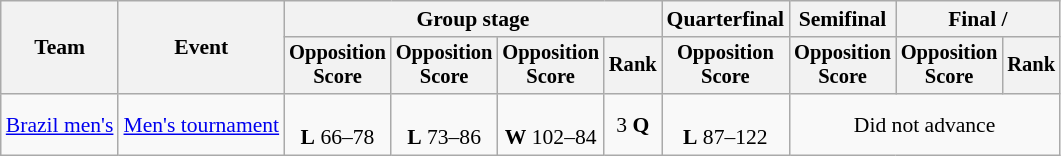<table class=wikitable style=font-size:90%;text-align:center>
<tr>
<th rowspan=2>Team</th>
<th rowspan=2>Event</th>
<th colspan=4>Group stage</th>
<th>Quarterfinal</th>
<th>Semifinal</th>
<th colspan=2>Final / </th>
</tr>
<tr style=font-size:95%>
<th>Opposition<br>Score</th>
<th>Opposition<br>Score</th>
<th>Opposition<br>Score</th>
<th>Rank</th>
<th>Opposition<br>Score</th>
<th>Opposition<br>Score</th>
<th>Opposition<br>Score</th>
<th>Rank</th>
</tr>
<tr>
<td align=left><a href='#'>Brazil men's</a></td>
<td align=left><a href='#'>Men's tournament</a></td>
<td><br><strong>L</strong> 66–78</td>
<td><br><strong>L</strong> 73–86</td>
<td><br><strong>W</strong> 102–84</td>
<td>3 <strong>Q</strong></td>
<td><br><strong>L</strong> 87–122</td>
<td colspan=3>Did not advance</td>
</tr>
</table>
